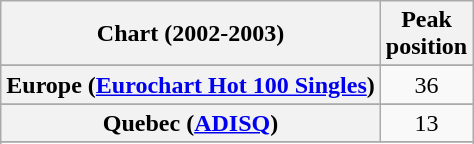<table class="wikitable sortable plainrowheaders">
<tr>
<th>Chart (2002-2003)</th>
<th>Peak<br>position</th>
</tr>
<tr>
</tr>
<tr>
<th scope="row">Europe (<a href='#'>Eurochart Hot 100 Singles</a>)</th>
<td align="center">36</td>
</tr>
<tr>
</tr>
<tr>
</tr>
<tr>
<th scope="row">Quebec (<a href='#'>ADISQ</a>)</th>
<td align="center">13</td>
</tr>
<tr>
</tr>
<tr>
</tr>
</table>
